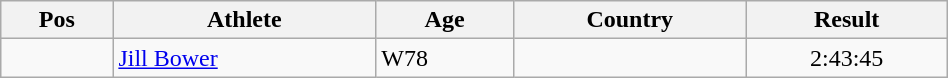<table class="wikitable"  style="text-align:center; width:50%;">
<tr>
<th>Pos</th>
<th>Athlete</th>
<th>Age</th>
<th>Country</th>
<th>Result</th>
</tr>
<tr>
<td align=center></td>
<td align=left><a href='#'>Jill Bower</a></td>
<td align=left>W78</td>
<td align=left></td>
<td>2:43:45</td>
</tr>
</table>
